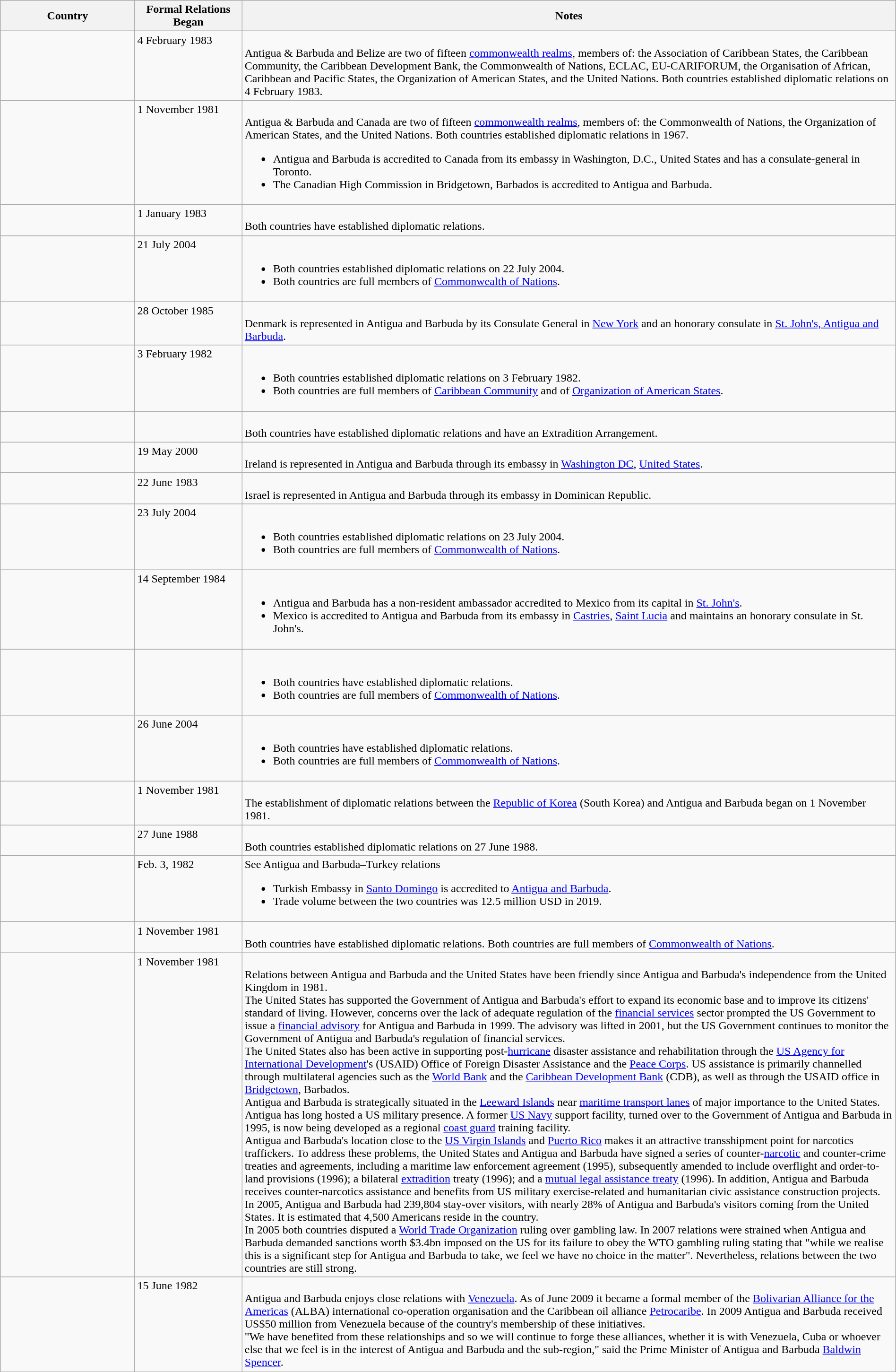<table class="wikitable sortable" style="width:100%; margin:auto;">
<tr>
<th style="width:15%;">Country</th>
<th style="width:12%;">Formal Relations Began</th>
<th>Notes</th>
</tr>
<tr valign="top">
<td></td>
<td>4 February 1983</td>
<td><br>Antigua & Barbuda and Belize are two of fifteen <a href='#'>commonwealth realms</a>, members of: the Association of Caribbean States, the Caribbean Community, the Caribbean Development Bank, the Commonwealth of Nations, ECLAC, EU-CARIFORUM, the Organisation of African, Caribbean and Pacific States, the Organization of American States, and the United Nations. Both countries established diplomatic relations on 4 February 1983.</td>
</tr>
<tr valign="top">
<td></td>
<td>1 November 1981</td>
<td><br>Antigua & Barbuda and Canada are two of fifteen <a href='#'>commonwealth realms</a>, members of: the Commonwealth of Nations, the Organization of American States, and the United Nations. Both countries established diplomatic relations in 1967.<ul><li>Antigua and Barbuda is accredited to Canada from its embassy in Washington, D.C., United States and has a consulate-general in Toronto.</li><li>The Canadian High Commission in Bridgetown, Barbados is accredited to Antigua and Barbuda.</li></ul></td>
</tr>
<tr valign="top">
<td></td>
<td>1 January 1983</td>
<td><br>
Both countries have established diplomatic relations.</td>
</tr>
<tr valign="top">
<td></td>
<td>21 July 2004</td>
<td><br><ul><li>Both countries established diplomatic relations on 22 July 2004.</li><li>Both countries are full members of <a href='#'>Commonwealth of Nations</a>.</li></ul></td>
</tr>
<tr valign="top">
<td></td>
<td>28 October 1985</td>
<td><br>Denmark is represented in Antigua and Barbuda by its Consulate General in <a href='#'>New York</a> and an honorary consulate in <a href='#'>St. John's, Antigua and Barbuda</a>.</td>
</tr>
<tr valign="top">
<td></td>
<td>3 February 1982</td>
<td><br><ul><li>Both countries established diplomatic relations on 3 February 1982.</li><li>Both countries are full members of <a href='#'>Caribbean Community</a> and of <a href='#'>Organization of American States</a>.</li></ul></td>
</tr>
<tr valign="top">
<td></td>
<td></td>
<td><br>
Both countries have established diplomatic relations and have an Extradition Arrangement.</td>
</tr>
<tr valign="top">
<td></td>
<td>19 May 2000</td>
<td><br>Ireland is represented in Antigua and Barbuda through its embassy in <a href='#'>Washington DC</a>, <a href='#'>United States</a>.</td>
</tr>
<tr valign="top">
<td></td>
<td>22 June 1983</td>
<td><br>Israel is represented in Antigua and Barbuda through its embassy in Dominican Republic.</td>
</tr>
<tr valign="top">
<td></td>
<td>23 July 2004</td>
<td><br><ul><li>Both countries established diplomatic relations on 23 July 2004.</li><li>Both countries are full members of <a href='#'>Commonwealth of Nations</a>.</li></ul></td>
</tr>
<tr valign="top">
<td></td>
<td>14 September 1984</td>
<td><br><ul><li>Antigua and Barbuda has a non-resident ambassador accredited to Mexico from its capital in <a href='#'>St. John's</a>.</li><li>Mexico is accredited to Antigua and Barbuda from its embassy in <a href='#'>Castries</a>, <a href='#'>Saint Lucia</a> and maintains an honorary consulate in St. John's.</li></ul></td>
</tr>
<tr valign="top">
<td></td>
<td></td>
<td><br><ul><li>Both countries have established diplomatic relations.</li><li>Both countries are full members of <a href='#'>Commonwealth of Nations</a>.</li></ul></td>
</tr>
<tr valign="top">
<td></td>
<td>26 June 2004</td>
<td><br><ul><li>Both countries have established diplomatic relations.</li><li>Both countries are full members of <a href='#'>Commonwealth of Nations</a>.</li></ul></td>
</tr>
<tr valign="top">
<td></td>
<td>1 November 1981</td>
<td><br>The establishment of diplomatic relations between the <a href='#'>Republic of Korea</a> (South Korea) and Antigua and Barbuda began on 1 November 1981.</td>
</tr>
<tr valign="top">
<td></td>
<td>27 June 1988</td>
<td><br>Both countries established diplomatic relations on 27 June 1988.</td>
</tr>
<tr valign="top">
<td></td>
<td>Feb. 3, 1982</td>
<td>See Antigua and Barbuda–Turkey relations<br><ul><li>Turkish Embassy in <a href='#'>Santo Domingo</a> is accredited to <a href='#'>Antigua and Barbuda</a>.</li><li>Trade volume between the two countries was 12.5 million USD in 2019.</li></ul></td>
</tr>
<tr valign="top">
<td></td>
<td>1 November 1981</td>
<td><br>Both countries have established diplomatic relations.
Both countries are full members of <a href='#'>Commonwealth of Nations</a>.</td>
</tr>
<tr valign="top">
<td></td>
<td>1 November 1981</td>
<td><br>
Relations between Antigua and Barbuda and the United States have been friendly since Antigua and Barbuda's independence from the United Kingdom in 1981.<br>The United States has supported the Government of Antigua and Barbuda's effort to expand its economic base and to improve its citizens' standard of living. However, concerns over the lack of adequate regulation of the <a href='#'>financial services</a> sector prompted the US Government to issue a <a href='#'>financial advisory</a> for Antigua and Barbuda in 1999. The advisory was lifted in 2001, but the US Government continues to monitor the Government of Antigua and Barbuda's regulation of financial services.<br>The United States also has been active in supporting post-<a href='#'>hurricane</a> disaster assistance and rehabilitation through the <a href='#'>US Agency for International Development</a>'s (USAID) Office of Foreign Disaster Assistance and the <a href='#'>Peace Corps</a>. US assistance is primarily channelled through multilateral agencies such as the <a href='#'>World Bank</a> and the <a href='#'>Caribbean Development Bank</a> (CDB), as well as through the USAID office in <a href='#'>Bridgetown</a>, Barbados.<br>Antigua and Barbuda is strategically situated in the <a href='#'>Leeward Islands</a> near <a href='#'>maritime transport lanes</a> of major importance to the United States. Antigua has long hosted a US military presence. A former <a href='#'>US Navy</a> support facility, turned over to the Government of Antigua and Barbuda in 1995, is now being developed as a regional <a href='#'>coast guard</a> training facility.<br>Antigua and Barbuda's location close to the <a href='#'>US Virgin Islands</a> and <a href='#'>Puerto Rico</a> makes it an attractive transshipment point for narcotics traffickers. To address these problems, the United States and Antigua and Barbuda have signed a series of counter-<a href='#'>narcotic</a> and counter-crime treaties and agreements, including a maritime law enforcement agreement (1995), subsequently amended to include overflight and order-to-land provisions (1996); a bilateral <a href='#'>extradition</a> treaty (1996); and a <a href='#'>mutual legal assistance treaty</a> (1996). In addition, Antigua and Barbuda receives counter-narcotics assistance and benefits from US military exercise-related and humanitarian civic assistance construction projects.<br>In 2005, Antigua and Barbuda had 239,804 stay-over visitors, with nearly 28% of Antigua and Barbuda's visitors coming from the United States. It is estimated that 4,500 Americans reside in the country.<br>In 2005 both countries disputed a <a href='#'>World Trade Organization</a> ruling over gambling law. In 2007 relations were strained when Antigua and Barbuda demanded sanctions worth $3.4bn imposed on the US for its failure to obey the WTO gambling ruling stating that "while we realise this is a significant step for Antigua and Barbuda to take, we feel we have no choice in the matter". Nevertheless, relations between the two countries are still strong.</td>
</tr>
<tr valign="top">
<td></td>
<td>15 June 1982</td>
<td><br>Antigua and Barbuda enjoys close relations with <a href='#'>Venezuela</a>.  As of June 2009 it became a formal member of the <a href='#'>Bolivarian Alliance for the Americas</a> (ALBA) international co-operation organisation and the Caribbean oil alliance <a href='#'>Petrocaribe</a>. In 2009 Antigua and Barbuda received US$50 million from Venezuela because of the country's membership of these initiatives.<br>"We have benefited from these relationships and so we will continue to forge these alliances, whether it is with Venezuela, Cuba or whoever else that we feel is in the interest of Antigua and Barbuda and the sub-region," said the Prime Minister of Antigua and Barbuda <a href='#'>Baldwin Spencer</a>.</td>
</tr>
</table>
